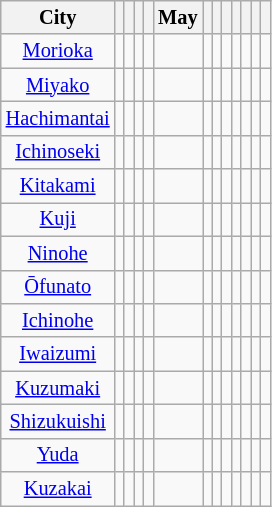<table class="wikitable sortable sort-under" style="text-align: center; font-size: 85%;">
<tr>
<th>City</th>
<th data-sort-type="number"></th>
<th data-sort-type="number"></th>
<th data-sort-type="number"></th>
<th data-sort-type="number"></th>
<th data-sort-type="number">May</th>
<th data-sort-type="number"></th>
<th data-sort-type="number"></th>
<th data-sort-type="number"></th>
<th data-sort-type="number"></th>
<th data-sort-type="number"></th>
<th data-sort-type="number"></th>
<th data-sort-type="number"></th>
</tr>
<tr>
<td><a href='#'>Morioka</a></td>
<td></td>
<td></td>
<td></td>
<td></td>
<td></td>
<td></td>
<td></td>
<td></td>
<td></td>
<td></td>
<td></td>
<td></td>
</tr>
<tr>
<td><a href='#'>Miyako</a></td>
<td></td>
<td></td>
<td></td>
<td></td>
<td></td>
<td></td>
<td></td>
<td></td>
<td></td>
<td></td>
<td></td>
<td></td>
</tr>
<tr>
<td><a href='#'>Hachimantai</a></td>
<td></td>
<td></td>
<td></td>
<td></td>
<td></td>
<td></td>
<td></td>
<td></td>
<td></td>
<td></td>
<td></td>
<td></td>
</tr>
<tr>
<td><a href='#'>Ichinoseki</a></td>
<td></td>
<td></td>
<td></td>
<td></td>
<td></td>
<td></td>
<td></td>
<td></td>
<td></td>
<td></td>
<td></td>
<td></td>
</tr>
<tr>
<td><a href='#'>Kitakami</a></td>
<td></td>
<td></td>
<td></td>
<td></td>
<td></td>
<td></td>
<td></td>
<td></td>
<td></td>
<td></td>
<td></td>
<td></td>
</tr>
<tr>
<td><a href='#'>Kuji</a></td>
<td></td>
<td></td>
<td></td>
<td></td>
<td></td>
<td></td>
<td></td>
<td></td>
<td></td>
<td></td>
<td></td>
<td></td>
</tr>
<tr>
<td><a href='#'>Ninohe</a></td>
<td></td>
<td></td>
<td></td>
<td></td>
<td></td>
<td></td>
<td></td>
<td></td>
<td></td>
<td></td>
<td></td>
<td></td>
</tr>
<tr>
<td><a href='#'>Ōfunato</a></td>
<td></td>
<td></td>
<td></td>
<td></td>
<td></td>
<td></td>
<td></td>
<td></td>
<td></td>
<td></td>
<td></td>
<td></td>
</tr>
<tr>
<td><a href='#'>Ichinohe</a></td>
<td></td>
<td></td>
<td></td>
<td></td>
<td></td>
<td></td>
<td></td>
<td></td>
<td></td>
<td></td>
<td></td>
<td></td>
</tr>
<tr>
<td><a href='#'>Iwaizumi</a></td>
<td></td>
<td></td>
<td></td>
<td></td>
<td></td>
<td></td>
<td></td>
<td></td>
<td></td>
<td></td>
<td></td>
<td></td>
</tr>
<tr>
<td><a href='#'>Kuzumaki</a></td>
<td></td>
<td></td>
<td></td>
<td></td>
<td></td>
<td></td>
<td></td>
<td></td>
<td></td>
<td></td>
<td></td>
<td></td>
</tr>
<tr>
<td><a href='#'>Shizukuishi</a></td>
<td></td>
<td></td>
<td></td>
<td></td>
<td></td>
<td></td>
<td></td>
<td></td>
<td></td>
<td></td>
<td></td>
<td></td>
</tr>
<tr>
<td><a href='#'>Yuda</a></td>
<td></td>
<td></td>
<td></td>
<td></td>
<td></td>
<td></td>
<td></td>
<td></td>
<td></td>
<td></td>
<td></td>
<td></td>
</tr>
<tr>
<td><a href='#'>Kuzakai</a></td>
<td></td>
<td></td>
<td></td>
<td></td>
<td></td>
<td></td>
<td></td>
<td></td>
<td></td>
<td></td>
<td></td>
<td></td>
</tr>
</table>
